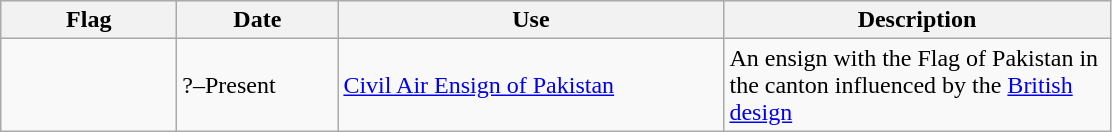<table class="wikitable sortable">
<tr style="background:#efefef;">
<th style="width:110px;">Flag</th>
<th style="width:100px;">Date</th>
<th style="width:250px;">Use</th>
<th style="width:250px;">Description</th>
</tr>
<tr>
<td></td>
<td>?–Present</td>
<td><a href='#'>Civil Air Ensign of Pakistan</a></td>
<td>An ensign with the Flag of Pakistan in the canton influenced by the <a href='#'>British design</a></td>
</tr>
</table>
